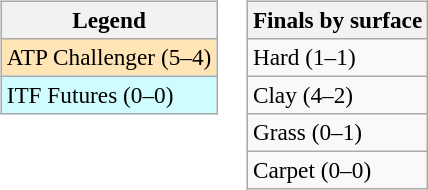<table>
<tr valign=top>
<td><br><table class=wikitable style=font-size:97%>
<tr>
<th>Legend</th>
</tr>
<tr bgcolor=moccasin>
<td>ATP Challenger (5–4)</td>
</tr>
<tr bgcolor=cffcff>
<td>ITF Futures (0–0)</td>
</tr>
</table>
</td>
<td><br><table class=wikitable style=font-size:97%>
<tr>
<th>Finals by surface</th>
</tr>
<tr>
<td>Hard (1–1)</td>
</tr>
<tr>
<td>Clay (4–2)</td>
</tr>
<tr>
<td>Grass (0–1)</td>
</tr>
<tr>
<td>Carpet (0–0)</td>
</tr>
</table>
</td>
</tr>
</table>
